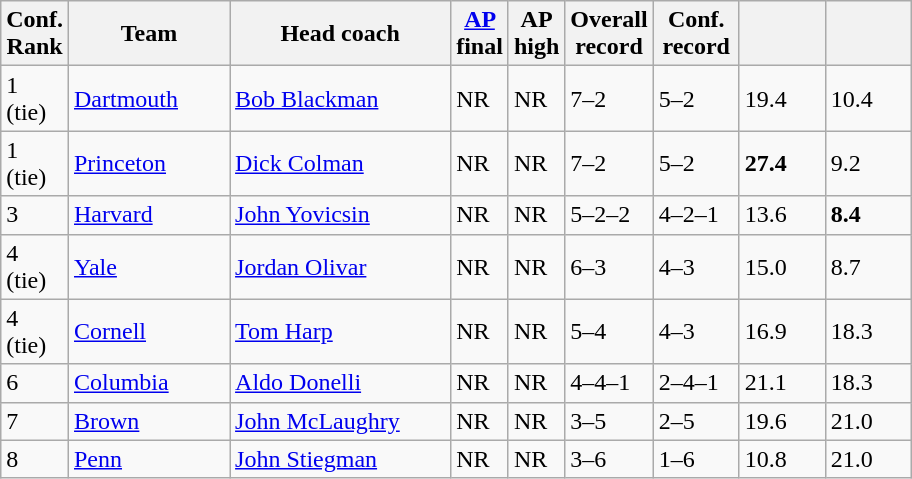<table class="sortable wikitable">
<tr>
<th width="25">Conf. Rank</th>
<th width="100">Team</th>
<th width="140">Head coach</th>
<th width="25"><a href='#'>AP</a> final</th>
<th width="25">AP high</th>
<th width="50">Overall record</th>
<th width="50">Conf. record</th>
<th width="50"></th>
<th width="50"></th>
</tr>
<tr align="left" bgcolor="">
<td>1 (tie)</td>
<td><a href='#'>Dartmouth</a></td>
<td><a href='#'>Bob Blackman</a></td>
<td>NR</td>
<td>NR</td>
<td>7–2</td>
<td>5–2</td>
<td>19.4</td>
<td>10.4</td>
</tr>
<tr align="left" bgcolor="">
<td>1 (tie)</td>
<td><a href='#'>Princeton</a></td>
<td><a href='#'>Dick Colman</a></td>
<td>NR</td>
<td>NR</td>
<td>7–2</td>
<td>5–2</td>
<td><strong>27.4</strong></td>
<td>9.2</td>
</tr>
<tr align="left" bgcolor="">
<td>3</td>
<td><a href='#'>Harvard</a></td>
<td><a href='#'>John Yovicsin</a></td>
<td>NR</td>
<td>NR</td>
<td>5–2–2</td>
<td>4–2–1</td>
<td>13.6</td>
<td><strong>8.4</strong></td>
</tr>
<tr align="left" bgcolor="">
<td>4 (tie)</td>
<td><a href='#'>Yale</a></td>
<td><a href='#'>Jordan Olivar</a></td>
<td>NR</td>
<td>NR</td>
<td>6–3</td>
<td>4–3</td>
<td>15.0</td>
<td>8.7</td>
</tr>
<tr align="left" bgcolor="">
<td>4 (tie)</td>
<td><a href='#'>Cornell</a></td>
<td><a href='#'>Tom Harp</a></td>
<td>NR</td>
<td>NR</td>
<td>5–4</td>
<td>4–3</td>
<td>16.9</td>
<td>18.3</td>
</tr>
<tr align="left" bgcolor="">
<td>6</td>
<td><a href='#'>Columbia</a></td>
<td><a href='#'>Aldo Donelli</a></td>
<td>NR</td>
<td>NR</td>
<td>4–4–1</td>
<td>2–4–1</td>
<td>21.1</td>
<td>18.3</td>
</tr>
<tr align="left" bgcolor="">
<td>7</td>
<td><a href='#'>Brown</a></td>
<td><a href='#'>John McLaughry</a></td>
<td>NR</td>
<td>NR</td>
<td>3–5</td>
<td>2–5</td>
<td>19.6</td>
<td>21.0</td>
</tr>
<tr align="left" bgcolor="">
<td>8</td>
<td><a href='#'>Penn</a></td>
<td><a href='#'>John Stiegman</a></td>
<td>NR</td>
<td>NR</td>
<td>3–6</td>
<td>1–6</td>
<td>10.8</td>
<td>21.0</td>
</tr>
</table>
